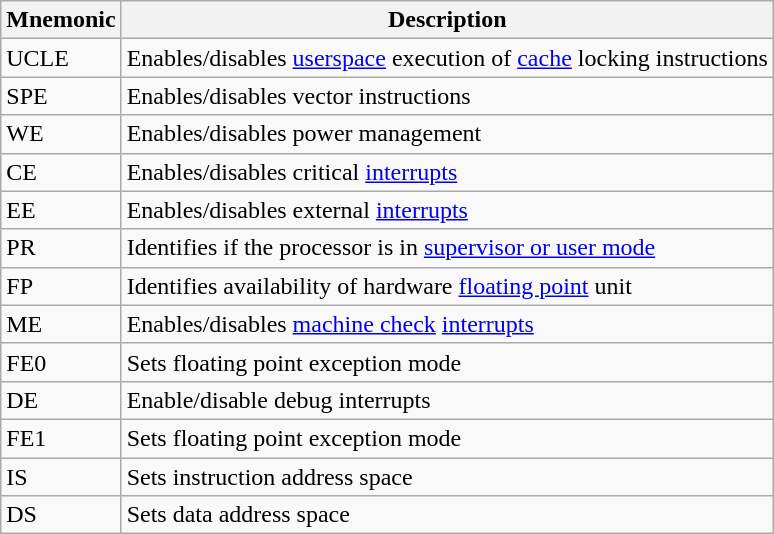<table class="wikitable">
<tr>
<th>Mnemonic</th>
<th>Description</th>
</tr>
<tr>
<td>UCLE</td>
<td>Enables/disables <a href='#'>userspace</a> execution of <a href='#'>cache</a> locking instructions</td>
</tr>
<tr>
<td>SPE</td>
<td>Enables/disables vector instructions</td>
</tr>
<tr>
<td>WE</td>
<td>Enables/disables power management</td>
</tr>
<tr>
<td>CE</td>
<td>Enables/disables critical <a href='#'>interrupts</a></td>
</tr>
<tr>
<td>EE</td>
<td>Enables/disables external <a href='#'>interrupts</a></td>
</tr>
<tr>
<td>PR</td>
<td>Identifies if the processor is in <a href='#'>supervisor or user mode</a></td>
</tr>
<tr>
<td>FP</td>
<td>Identifies availability of hardware <a href='#'>floating point</a> unit</td>
</tr>
<tr>
<td>ME</td>
<td>Enables/disables <a href='#'>machine check</a> <a href='#'>interrupts</a></td>
</tr>
<tr>
<td>FE0</td>
<td>Sets floating point exception mode</td>
</tr>
<tr>
<td>DE</td>
<td>Enable/disable debug interrupts</td>
</tr>
<tr>
<td>FE1</td>
<td>Sets floating point exception mode</td>
</tr>
<tr>
<td>IS</td>
<td>Sets instruction address space</td>
</tr>
<tr>
<td>DS</td>
<td>Sets data address space</td>
</tr>
</table>
